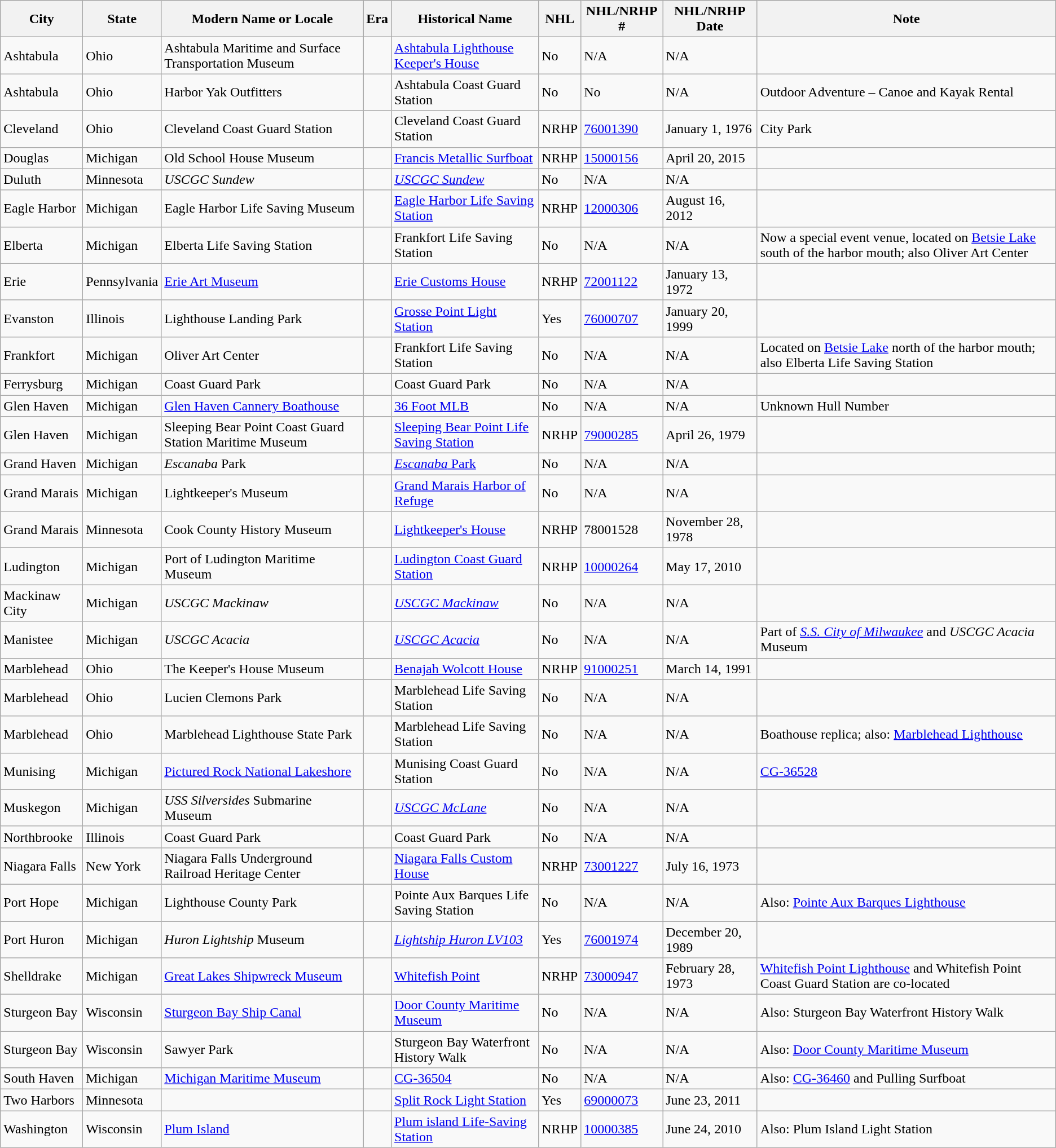<table class="wikitable sortable">
<tr>
<th>City</th>
<th>State</th>
<th>Modern Name or Locale</th>
<th>Era</th>
<th>Historical Name</th>
<th>NHL</th>
<th>NHL/NRHP #</th>
<th>NHL/NRHP Date</th>
<th>Note</th>
</tr>
<tr>
<td>Ashtabula</td>
<td>Ohio</td>
<td>Ashtabula Maritime and Surface Transportation Museum</td>
<td></td>
<td><a href='#'>Ashtabula Lighthouse Keeper's House</a></td>
<td>No</td>
<td>N/A</td>
<td>N/A</td>
<td></td>
</tr>
<tr>
<td>Ashtabula</td>
<td>Ohio</td>
<td>Harbor Yak Outfitters</td>
<td></td>
<td>Ashtabula Coast Guard Station</td>
<td>No</td>
<td>No</td>
<td>N/A</td>
<td>Outdoor Adventure – Canoe and Kayak Rental</td>
</tr>
<tr>
<td>Cleveland</td>
<td>Ohio</td>
<td>Cleveland Coast Guard Station</td>
<td></td>
<td>Cleveland Coast Guard Station</td>
<td>NRHP</td>
<td><a href='#'>76001390</a></td>
<td>January 1, 1976</td>
<td>City Park</td>
</tr>
<tr>
<td>Douglas</td>
<td>Michigan</td>
<td>Old School House Museum</td>
<td></td>
<td><a href='#'>Francis Metallic Surfboat</a></td>
<td>NRHP</td>
<td><a href='#'>15000156</a></td>
<td>April 20, 2015</td>
<td></td>
</tr>
<tr>
<td>Duluth</td>
<td>Minnesota</td>
<td><em>USCGC Sundew</em></td>
<td></td>
<td><a href='#'><em>USCGC Sundew</em></a></td>
<td>No</td>
<td>N/A</td>
<td>N/A</td>
<td></td>
</tr>
<tr>
<td>Eagle Harbor</td>
<td>Michigan</td>
<td>Eagle Harbor Life Saving Museum</td>
<td></td>
<td><a href='#'>Eagle Harbor Life Saving Station</a></td>
<td>NRHP</td>
<td><a href='#'>12000306</a></td>
<td>August 16, 2012</td>
<td></td>
</tr>
<tr>
<td>Elberta</td>
<td>Michigan</td>
<td>Elberta Life Saving Station</td>
<td></td>
<td>Frankfort Life Saving Station</td>
<td>No</td>
<td>N/A</td>
<td>N/A</td>
<td>Now a special event venue, located on <a href='#'>Betsie Lake</a> south of the harbor mouth; also Oliver Art Center</td>
</tr>
<tr>
<td>Erie</td>
<td>Pennsylvania</td>
<td><a href='#'>Erie Art Museum</a></td>
<td></td>
<td><a href='#'>Erie Customs House</a></td>
<td>NRHP</td>
<td><a href='#'>72001122</a></td>
<td>January 13, 1972</td>
<td></td>
</tr>
<tr>
<td>Evanston</td>
<td>Illinois</td>
<td>Lighthouse Landing Park</td>
<td></td>
<td><a href='#'>Grosse Point Light Station</a></td>
<td>Yes</td>
<td><a href='#'>76000707</a></td>
<td>January 20, 1999</td>
<td></td>
</tr>
<tr>
<td>Frankfort</td>
<td>Michigan</td>
<td>Oliver Art Center</td>
<td></td>
<td>Frankfort Life Saving Station</td>
<td>No</td>
<td>N/A</td>
<td>N/A</td>
<td>Located on <a href='#'>Betsie Lake</a> north of the harbor mouth; also Elberta Life Saving Station</td>
</tr>
<tr>
<td>Ferrysburg</td>
<td>Michigan</td>
<td>Coast Guard Park</td>
<td></td>
<td>Coast Guard Park</td>
<td>No</td>
<td>N/A</td>
<td>N/A</td>
<td></td>
</tr>
<tr>
<td>Glen Haven</td>
<td>Michigan</td>
<td><a href='#'>Glen Haven Cannery Boathouse</a></td>
<td></td>
<td><a href='#'>36 Foot MLB</a></td>
<td>No</td>
<td>N/A</td>
<td>N/A</td>
<td>Unknown Hull Number</td>
</tr>
<tr>
<td>Glen Haven</td>
<td>Michigan</td>
<td>Sleeping Bear Point Coast Guard Station Maritime Museum</td>
<td></td>
<td><a href='#'>Sleeping Bear Point Life Saving Station</a></td>
<td>NRHP</td>
<td><a href='#'>79000285</a></td>
<td>April 26, 1979</td>
<td></td>
</tr>
<tr>
<td>Grand Haven</td>
<td>Michigan</td>
<td><em>Escanaba</em> Park</td>
<td></td>
<td><a href='#'><em>Escanaba</em> Park</a></td>
<td>No</td>
<td>N/A</td>
<td>N/A</td>
<td></td>
</tr>
<tr>
<td>Grand Marais</td>
<td>Michigan</td>
<td>Lightkeeper's Museum</td>
<td></td>
<td><a href='#'>Grand Marais Harbor of Refuge</a></td>
<td>No</td>
<td>N/A</td>
<td>N/A</td>
<td></td>
</tr>
<tr>
<td>Grand Marais</td>
<td>Minnesota</td>
<td>Cook County History Museum</td>
<td></td>
<td><a href='#'>Lightkeeper's House</a></td>
<td>NRHP</td>
<td>78001528</td>
<td>November 28, 1978</td>
<td></td>
</tr>
<tr>
<td>Ludington</td>
<td>Michigan</td>
<td>Port of Ludington Maritime Museum</td>
<td></td>
<td><a href='#'>Ludington Coast Guard Station</a></td>
<td>NRHP</td>
<td><a href='#'>10000264</a></td>
<td>May 17, 2010</td>
<td></td>
</tr>
<tr>
<td>Mackinaw City</td>
<td>Michigan</td>
<td><em>USCGC Mackinaw</em></td>
<td></td>
<td><a href='#'><em>USCGC Mackinaw</em></a></td>
<td>No</td>
<td>N/A</td>
<td>N/A</td>
<td></td>
</tr>
<tr>
<td>Manistee</td>
<td>Michigan</td>
<td><em>USCGC Acacia</em></td>
<td></td>
<td><em><a href='#'>USCGC Acacia</a></em></td>
<td>No</td>
<td>N/A</td>
<td>N/A</td>
<td>Part of <em><a href='#'>S.S. City of Milwaukee</a></em> and <em>USCGC Acacia</em> Museum</td>
</tr>
<tr>
<td>Marblehead</td>
<td>Ohio</td>
<td>The Keeper's House Museum</td>
<td></td>
<td><a href='#'>Benajah Wolcott House</a></td>
<td>NRHP</td>
<td><a href='#'>91000251</a></td>
<td>March 14, 1991</td>
<td></td>
</tr>
<tr>
<td>Marblehead</td>
<td>Ohio</td>
<td>Lucien Clemons Park</td>
<td></td>
<td>Marblehead Life Saving Station</td>
<td>No</td>
<td>N/A</td>
<td>N/A</td>
<td></td>
</tr>
<tr>
<td>Marblehead</td>
<td>Ohio</td>
<td>Marblehead Lighthouse State Park</td>
<td></td>
<td>Marblehead Life Saving Station</td>
<td>No</td>
<td>N/A</td>
<td>N/A</td>
<td>Boathouse replica; also: <a href='#'>Marblehead Lighthouse</a></td>
</tr>
<tr>
<td>Munising</td>
<td>Michigan</td>
<td><a href='#'>Pictured Rock National Lakeshore</a></td>
<td></td>
<td>Munising Coast Guard Station</td>
<td>No</td>
<td>N/A</td>
<td>N/A</td>
<td><a href='#'>CG-36528</a></td>
</tr>
<tr>
<td>Muskegon</td>
<td>Michigan</td>
<td><em>USS Silversides</em> Submarine Museum</td>
<td></td>
<td><a href='#'><em>USCGC McLane</em></a></td>
<td>No</td>
<td>N/A</td>
<td>N/A</td>
<td></td>
</tr>
<tr>
<td>Northbrooke</td>
<td>Illinois</td>
<td>Coast Guard Park</td>
<td></td>
<td>Coast Guard Park</td>
<td>No</td>
<td>N/A</td>
<td>N/A</td>
<td></td>
</tr>
<tr>
<td>Niagara Falls</td>
<td>New York</td>
<td>Niagara Falls Underground Railroad Heritage Center</td>
<td></td>
<td><a href='#'>Niagara Falls Custom House</a></td>
<td>NRHP</td>
<td><a href='#'>73001227</a></td>
<td>July 16, 1973</td>
<td></td>
</tr>
<tr>
<td>Port Hope</td>
<td>Michigan</td>
<td>Lighthouse County Park</td>
<td></td>
<td>Pointe Aux Barques Life Saving Station</td>
<td>No</td>
<td>N/A</td>
<td>N/A</td>
<td>Also: <a href='#'>Pointe Aux Barques Lighthouse</a></td>
</tr>
<tr>
<td>Port Huron</td>
<td>Michigan</td>
<td><em>Huron Lightship</em> Museum</td>
<td></td>
<td><a href='#'><em>Lightship Huron LV103</em></a></td>
<td>Yes</td>
<td><a href='#'>76001974</a></td>
<td>December 20, 1989</td>
<td></td>
</tr>
<tr>
<td>Shelldrake</td>
<td>Michigan</td>
<td><a href='#'>Great Lakes Shipwreck Museum</a></td>
<td></td>
<td><a href='#'>Whitefish Point</a></td>
<td>NRHP</td>
<td><a href='#'>73000947</a></td>
<td>February 28, 1973</td>
<td><a href='#'>Whitefish Point Lighthouse</a> and Whitefish Point Coast Guard Station are co-located</td>
</tr>
<tr>
<td>Sturgeon Bay</td>
<td>Wisconsin</td>
<td><a href='#'>Sturgeon Bay Ship Canal</a></td>
<td></td>
<td><a href='#'>Door County Maritime Museum</a></td>
<td>No</td>
<td>N/A</td>
<td>N/A</td>
<td>Also: Sturgeon Bay Waterfront History Walk</td>
</tr>
<tr>
<td>Sturgeon Bay</td>
<td>Wisconsin</td>
<td>Sawyer Park</td>
<td></td>
<td>Sturgeon Bay Waterfront History Walk</td>
<td>No</td>
<td>N/A</td>
<td>N/A</td>
<td>Also: <a href='#'>Door County Maritime Museum</a></td>
</tr>
<tr>
<td>South Haven</td>
<td>Michigan</td>
<td><a href='#'>Michigan Maritime Museum</a></td>
<td></td>
<td><a href='#'>CG-36504</a></td>
<td>No</td>
<td>N/A</td>
<td>N/A</td>
<td>Also: <a href='#'>CG-36460</a> and Pulling Surfboat</td>
</tr>
<tr>
<td>Two Harbors</td>
<td>Minnesota</td>
<td></td>
<td></td>
<td><a href='#'>Split Rock Light Station</a></td>
<td>Yes</td>
<td><a href='#'>69000073</a></td>
<td>June 23, 2011</td>
<td></td>
</tr>
<tr>
<td>Washington</td>
<td>Wisconsin</td>
<td><a href='#'>Plum Island</a></td>
<td></td>
<td><a href='#'>Plum island Life-Saving Station</a></td>
<td>NRHP</td>
<td><a href='#'>10000385</a></td>
<td>June 24, 2010</td>
<td>Also: Plum Island Light Station</td>
</tr>
</table>
